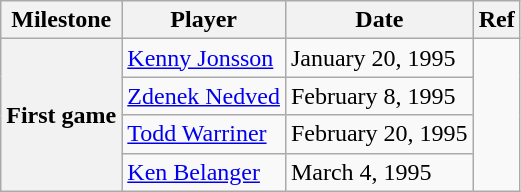<table class="wikitable">
<tr>
<th scope="col">Milestone</th>
<th scope="col">Player</th>
<th scope="col">Date</th>
<th scope="col">Ref</th>
</tr>
<tr>
<th rowspan=4>First game</th>
<td><a href='#'>Kenny Jonsson</a></td>
<td>January 20, 1995</td>
<td rowspan=4></td>
</tr>
<tr>
<td><a href='#'>Zdenek Nedved</a></td>
<td>February 8, 1995</td>
</tr>
<tr>
<td><a href='#'>Todd Warriner</a></td>
<td>February 20, 1995</td>
</tr>
<tr>
<td><a href='#'>Ken Belanger</a></td>
<td>March 4, 1995</td>
</tr>
</table>
